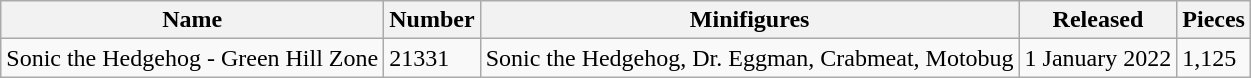<table class="wikitable sortable plainrowheaders">
<tr>
<th>Name</th>
<th>Number</th>
<th>Minifigures</th>
<th>Released</th>
<th>Pieces</th>
</tr>
<tr>
<td>Sonic the Hedgehog - Green Hill Zone</td>
<td>21331</td>
<td>Sonic the Hedgehog, Dr. Eggman, Crabmeat, Motobug</td>
<td>1 January 2022</td>
<td>1,125</td>
</tr>
</table>
